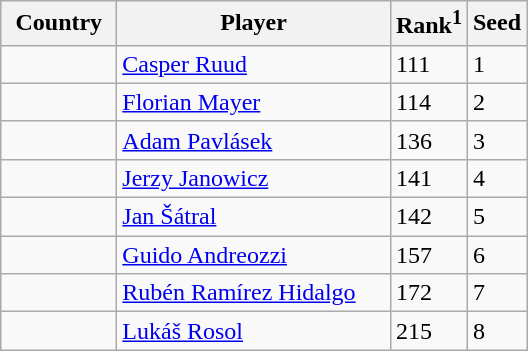<table class="sortable wikitable">
<tr>
<th width="70">Country</th>
<th width="175">Player</th>
<th>Rank<sup>1</sup></th>
<th>Seed</th>
</tr>
<tr>
<td></td>
<td><a href='#'>Casper Ruud</a></td>
<td>111</td>
<td>1</td>
</tr>
<tr>
<td></td>
<td><a href='#'>Florian Mayer</a></td>
<td>114</td>
<td>2</td>
</tr>
<tr>
<td></td>
<td><a href='#'>Adam Pavlásek</a></td>
<td>136</td>
<td>3</td>
</tr>
<tr>
<td></td>
<td><a href='#'>Jerzy Janowicz</a></td>
<td>141</td>
<td>4</td>
</tr>
<tr>
<td></td>
<td><a href='#'>Jan Šátral</a></td>
<td>142</td>
<td>5</td>
</tr>
<tr>
<td></td>
<td><a href='#'>Guido Andreozzi</a></td>
<td>157</td>
<td>6</td>
</tr>
<tr>
<td></td>
<td><a href='#'>Rubén Ramírez Hidalgo</a></td>
<td>172</td>
<td>7</td>
</tr>
<tr>
<td></td>
<td><a href='#'>Lukáš Rosol</a></td>
<td>215</td>
<td>8</td>
</tr>
</table>
